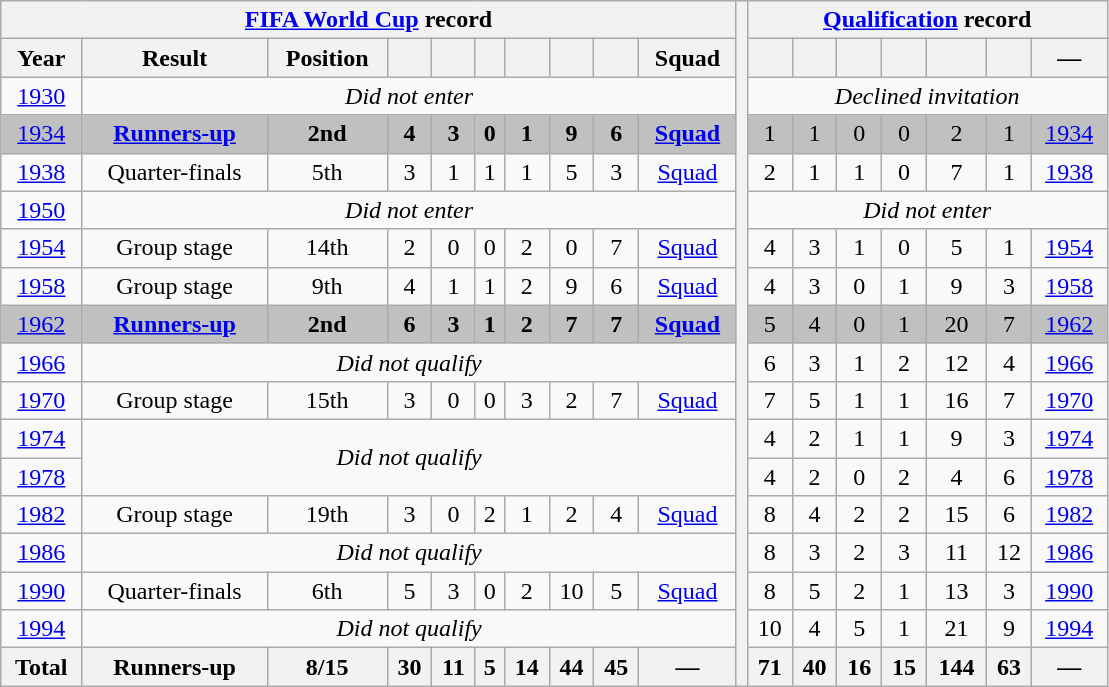<table class="wikitable" style="text-align: center;">
<tr>
<th colspan=10><a href='#'>FIFA World Cup</a> record</th>
<th width=1% rowspan=18></th>
<th colspan=7><a href='#'>Qualification</a> record</th>
</tr>
<tr>
<th>Year</th>
<th>Result</th>
<th>Position</th>
<th></th>
<th></th>
<th></th>
<th></th>
<th></th>
<th></th>
<th>Squad</th>
<th></th>
<th></th>
<th></th>
<th></th>
<th></th>
<th></th>
<th>—</th>
</tr>
<tr>
<td> <a href='#'>1930</a></td>
<td colspan=9><em>Did not enter</em></td>
<td colspan=7><em>Declined invitation</em></td>
</tr>
<tr bgcolor=Silver>
<td> <a href='#'>1934</a></td>
<td><strong><a href='#'>Runners-up</a></strong></td>
<td><strong>2nd</strong></td>
<td><strong>4</strong></td>
<td><strong>3</strong></td>
<td><strong>0</strong></td>
<td><strong>1</strong></td>
<td><strong>9</strong></td>
<td><strong>6</strong></td>
<td><strong><a href='#'>Squad</a></strong></td>
<td>1</td>
<td>1</td>
<td>0</td>
<td>0</td>
<td>2</td>
<td>1</td>
<td><a href='#'>1934</a></td>
</tr>
<tr>
<td> <a href='#'>1938</a></td>
<td>Quarter-finals</td>
<td>5th</td>
<td>3</td>
<td>1</td>
<td>1</td>
<td>1</td>
<td>5</td>
<td>3</td>
<td><a href='#'>Squad</a></td>
<td>2</td>
<td>1</td>
<td>1</td>
<td>0</td>
<td>7</td>
<td>1</td>
<td><a href='#'>1938</a></td>
</tr>
<tr>
<td> <a href='#'>1950</a></td>
<td colspan=9><em>Did not enter</em></td>
<td colspan=7><em>Did not enter</em></td>
</tr>
<tr>
<td> <a href='#'>1954</a></td>
<td>Group stage</td>
<td>14th</td>
<td>2</td>
<td>0</td>
<td>0</td>
<td>2</td>
<td>0</td>
<td>7</td>
<td><a href='#'>Squad</a></td>
<td>4</td>
<td>3</td>
<td>1</td>
<td>0</td>
<td>5</td>
<td>1</td>
<td><a href='#'>1954</a></td>
</tr>
<tr>
<td> <a href='#'>1958</a></td>
<td>Group stage</td>
<td>9th</td>
<td>4</td>
<td>1</td>
<td>1</td>
<td>2</td>
<td>9</td>
<td>6</td>
<td><a href='#'>Squad</a></td>
<td>4</td>
<td>3</td>
<td>0</td>
<td>1</td>
<td>9</td>
<td>3</td>
<td><a href='#'>1958</a></td>
</tr>
<tr bgcolor=silver>
<td> <a href='#'>1962</a></td>
<td><strong><a href='#'>Runners-up</a></strong></td>
<td><strong>2nd</strong></td>
<td><strong>6</strong></td>
<td><strong>3</strong></td>
<td><strong>1</strong></td>
<td><strong>2</strong></td>
<td><strong>7</strong></td>
<td><strong>7</strong></td>
<td><strong><a href='#'>Squad</a></strong></td>
<td>5</td>
<td>4</td>
<td>0</td>
<td>1</td>
<td>20</td>
<td>7</td>
<td><a href='#'>1962</a></td>
</tr>
<tr>
<td> <a href='#'>1966</a></td>
<td colspan=9><em>Did not qualify</em></td>
<td>6</td>
<td>3</td>
<td>1</td>
<td>2</td>
<td>12</td>
<td>4</td>
<td><a href='#'>1966</a></td>
</tr>
<tr>
<td> <a href='#'>1970</a></td>
<td>Group stage</td>
<td>15th</td>
<td>3</td>
<td>0</td>
<td>0</td>
<td>3</td>
<td>2</td>
<td>7</td>
<td><a href='#'>Squad</a></td>
<td>7</td>
<td>5</td>
<td>1</td>
<td>1</td>
<td>16</td>
<td>7</td>
<td><a href='#'>1970</a></td>
</tr>
<tr>
<td> <a href='#'>1974</a></td>
<td colspan=9 rowspan=2><em>Did not qualify</em></td>
<td>4</td>
<td>2</td>
<td>1</td>
<td>1</td>
<td>9</td>
<td>3</td>
<td><a href='#'>1974</a></td>
</tr>
<tr>
<td> <a href='#'>1978</a></td>
<td>4</td>
<td>2</td>
<td>0</td>
<td>2</td>
<td>4</td>
<td>6</td>
<td><a href='#'>1978</a></td>
</tr>
<tr>
<td> <a href='#'>1982</a></td>
<td>Group stage</td>
<td>19th</td>
<td>3</td>
<td>0</td>
<td>2</td>
<td>1</td>
<td>2</td>
<td>4</td>
<td><a href='#'>Squad</a></td>
<td>8</td>
<td>4</td>
<td>2</td>
<td>2</td>
<td>15</td>
<td>6</td>
<td><a href='#'>1982</a></td>
</tr>
<tr>
<td> <a href='#'>1986</a></td>
<td colspan=9><em>Did not qualify</em></td>
<td>8</td>
<td>3</td>
<td>2</td>
<td>3</td>
<td>11</td>
<td>12</td>
<td><a href='#'>1986</a></td>
</tr>
<tr>
<td> <a href='#'>1990</a></td>
<td>Quarter-finals</td>
<td>6th</td>
<td>5</td>
<td>3</td>
<td>0</td>
<td>2</td>
<td>10</td>
<td>5</td>
<td><a href='#'>Squad</a></td>
<td>8</td>
<td>5</td>
<td>2</td>
<td>1</td>
<td>13</td>
<td>3</td>
<td><a href='#'>1990</a></td>
</tr>
<tr>
<td> <a href='#'>1994</a></td>
<td colspan=9><em>Did not qualify</em></td>
<td>10</td>
<td>4</td>
<td>5</td>
<td>1</td>
<td>21</td>
<td>9</td>
<td><a href='#'>1994</a></td>
</tr>
<tr>
<th>Total</th>
<th>Runners-up</th>
<th>8/15</th>
<th>30</th>
<th>11</th>
<th>5</th>
<th>14</th>
<th>44</th>
<th>45</th>
<th>—</th>
<th>71</th>
<th>40</th>
<th>16</th>
<th>15</th>
<th>144</th>
<th>63</th>
<th>—</th>
</tr>
</table>
